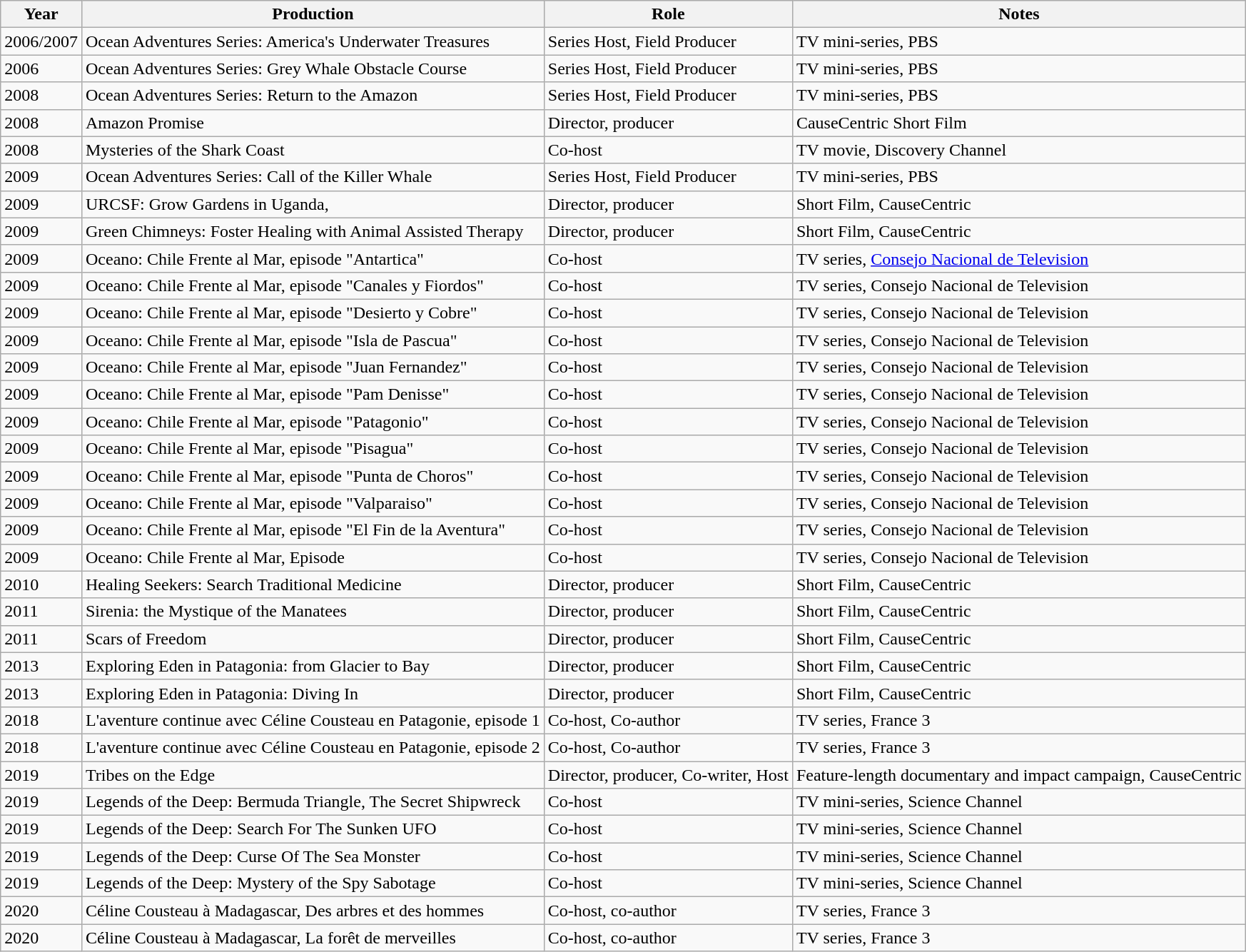<table class="wikitable">
<tr>
<th>Year</th>
<th>Production</th>
<th>Role</th>
<th>Notes</th>
</tr>
<tr>
<td>2006/2007</td>
<td>Ocean Adventures Series: America's Underwater Treasures</td>
<td>Series Host, Field Producer</td>
<td>TV mini-series, PBS</td>
</tr>
<tr>
<td>2006</td>
<td>Ocean Adventures Series: Grey Whale Obstacle Course</td>
<td>Series Host, Field Producer</td>
<td>TV mini-series, PBS</td>
</tr>
<tr>
<td>2008</td>
<td>Ocean Adventures Series: Return to the Amazon</td>
<td>Series Host, Field Producer</td>
<td>TV mini-series, PBS</td>
</tr>
<tr>
<td>2008</td>
<td>Amazon Promise</td>
<td>Director, producer</td>
<td>CauseCentric Short Film</td>
</tr>
<tr>
<td>2008</td>
<td>Mysteries of the Shark Coast</td>
<td>Co-host</td>
<td>TV movie, Discovery Channel</td>
</tr>
<tr>
<td>2009</td>
<td>Ocean Adventures Series: Call of the Killer Whale</td>
<td>Series Host, Field Producer</td>
<td>TV mini-series, PBS</td>
</tr>
<tr>
<td>2009</td>
<td>URCSF: Grow Gardens in Uganda,</td>
<td>Director, producer</td>
<td>Short Film, CauseCentric</td>
</tr>
<tr>
<td>2009</td>
<td>Green Chimneys: Foster Healing with Animal Assisted Therapy</td>
<td>Director, producer</td>
<td>Short Film, CauseCentric</td>
</tr>
<tr>
<td>2009</td>
<td>Oceano: Chile Frente al Mar, episode "Antartica"</td>
<td>Co-host</td>
<td>TV series, <a href='#'>Consejo Nacional de Television</a></td>
</tr>
<tr>
<td>2009</td>
<td>Oceano: Chile Frente al Mar, episode "Canales y Fiordos"</td>
<td>Co-host</td>
<td>TV series, Consejo Nacional de Television</td>
</tr>
<tr>
<td>2009</td>
<td>Oceano: Chile Frente al Mar, episode "Desierto y Cobre"</td>
<td>Co-host</td>
<td>TV series, Consejo Nacional de Television</td>
</tr>
<tr>
<td>2009</td>
<td>Oceano: Chile Frente al Mar, episode "Isla de Pascua"</td>
<td>Co-host</td>
<td>TV series, Consejo Nacional de Television</td>
</tr>
<tr>
<td>2009</td>
<td>Oceano: Chile Frente al Mar, episode "Juan Fernandez"</td>
<td>Co-host</td>
<td>TV series, Consejo Nacional de Television</td>
</tr>
<tr>
<td>2009</td>
<td>Oceano: Chile Frente al Mar, episode "Pam Denisse"</td>
<td>Co-host</td>
<td>TV series, Consejo Nacional de Television</td>
</tr>
<tr>
<td>2009</td>
<td>Oceano: Chile Frente al Mar, episode "Patagonio"</td>
<td>Co-host</td>
<td>TV series, Consejo Nacional de Television</td>
</tr>
<tr>
<td>2009</td>
<td>Oceano: Chile Frente al Mar, episode "Pisagua"</td>
<td>Co-host</td>
<td>TV series, Consejo Nacional de Television</td>
</tr>
<tr>
<td>2009</td>
<td>Oceano: Chile Frente al Mar, episode "Punta de Choros"</td>
<td>Co-host</td>
<td>TV series, Consejo Nacional de Television</td>
</tr>
<tr>
<td>2009</td>
<td>Oceano: Chile Frente al Mar, episode "Valparaiso"</td>
<td>Co-host</td>
<td>TV series, Consejo Nacional de Television</td>
</tr>
<tr>
<td>2009</td>
<td>Oceano: Chile Frente al Mar, episode "El Fin de la Aventura"</td>
<td>Co-host</td>
<td>TV series, Consejo Nacional de Television</td>
</tr>
<tr>
<td>2009</td>
<td>Oceano: Chile Frente al Mar, Episode</td>
<td>Co-host</td>
<td>TV series, Consejo Nacional de Television</td>
</tr>
<tr>
<td>2010</td>
<td>Healing Seekers: Search Traditional Medicine</td>
<td>Director, producer</td>
<td>Short Film, CauseCentric</td>
</tr>
<tr>
<td>2011</td>
<td>Sirenia: the Mystique of the Manatees</td>
<td>Director, producer</td>
<td>Short Film, CauseCentric</td>
</tr>
<tr>
<td>2011</td>
<td>Scars of Freedom</td>
<td>Director, producer</td>
<td>Short Film, CauseCentric</td>
</tr>
<tr>
<td>2013</td>
<td>Exploring Eden in Patagonia: from Glacier to Bay</td>
<td>Director, producer</td>
<td>Short Film, CauseCentric</td>
</tr>
<tr>
<td>2013</td>
<td>Exploring Eden in Patagonia: Diving In</td>
<td>Director, producer</td>
<td>Short Film, CauseCentric</td>
</tr>
<tr>
<td>2018</td>
<td>L'aventure continue avec Céline Cousteau en Patagonie, episode 1</td>
<td>Co-host, Co-author</td>
<td>TV series, France 3</td>
</tr>
<tr>
<td>2018</td>
<td>L'aventure continue avec Céline Cousteau en Patagonie, episode 2</td>
<td>Co-host, Co-author</td>
<td>TV series, France 3</td>
</tr>
<tr>
<td>2019</td>
<td>Tribes on the Edge</td>
<td>Director, producer, Co-writer, Host</td>
<td>Feature-length documentary and impact campaign, CauseCentric</td>
</tr>
<tr>
<td>2019</td>
<td>Legends of the Deep: Bermuda Triangle, The Secret Shipwreck</td>
<td>Co-host</td>
<td>TV mini-series, Science Channel</td>
</tr>
<tr>
<td>2019</td>
<td>Legends of the Deep: Search For The Sunken UFO</td>
<td>Co-host</td>
<td>TV mini-series, Science Channel</td>
</tr>
<tr>
<td>2019</td>
<td>Legends of the Deep: Curse Of The Sea Monster</td>
<td>Co-host</td>
<td>TV mini-series, Science Channel</td>
</tr>
<tr>
<td>2019</td>
<td>Legends of the Deep: Mystery of the Spy Sabotage</td>
<td>Co-host</td>
<td>TV mini-series, Science Channel</td>
</tr>
<tr>
<td>2020</td>
<td>Céline Cousteau à Madagascar, Des arbres et des hommes</td>
<td>Co-host, co-author</td>
<td>TV series, France 3</td>
</tr>
<tr>
<td>2020</td>
<td>Céline Cousteau à Madagascar, La forêt de merveilles</td>
<td>Co-host, co-author</td>
<td>TV series, France 3</td>
</tr>
</table>
